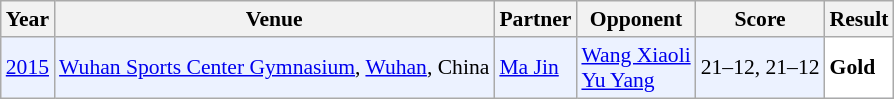<table class="sortable wikitable" style="font-size: 90%;">
<tr>
<th>Year</th>
<th>Venue</th>
<th>Partner</th>
<th>Opponent</th>
<th>Score</th>
<th>Result</th>
</tr>
<tr style="background:#ECF2FF">
<td align="center"><a href='#'>2015</a></td>
<td align="left"><a href='#'>Wuhan Sports Center Gymnasium</a>, <a href='#'>Wuhan</a>, China</td>
<td align="left"> <a href='#'>Ma Jin</a></td>
<td align="left"> <a href='#'>Wang Xiaoli</a><br> <a href='#'>Yu Yang</a></td>
<td align="left">21–12, 21–12</td>
<td style="text-align:left; background:white"> <strong>Gold</strong></td>
</tr>
</table>
